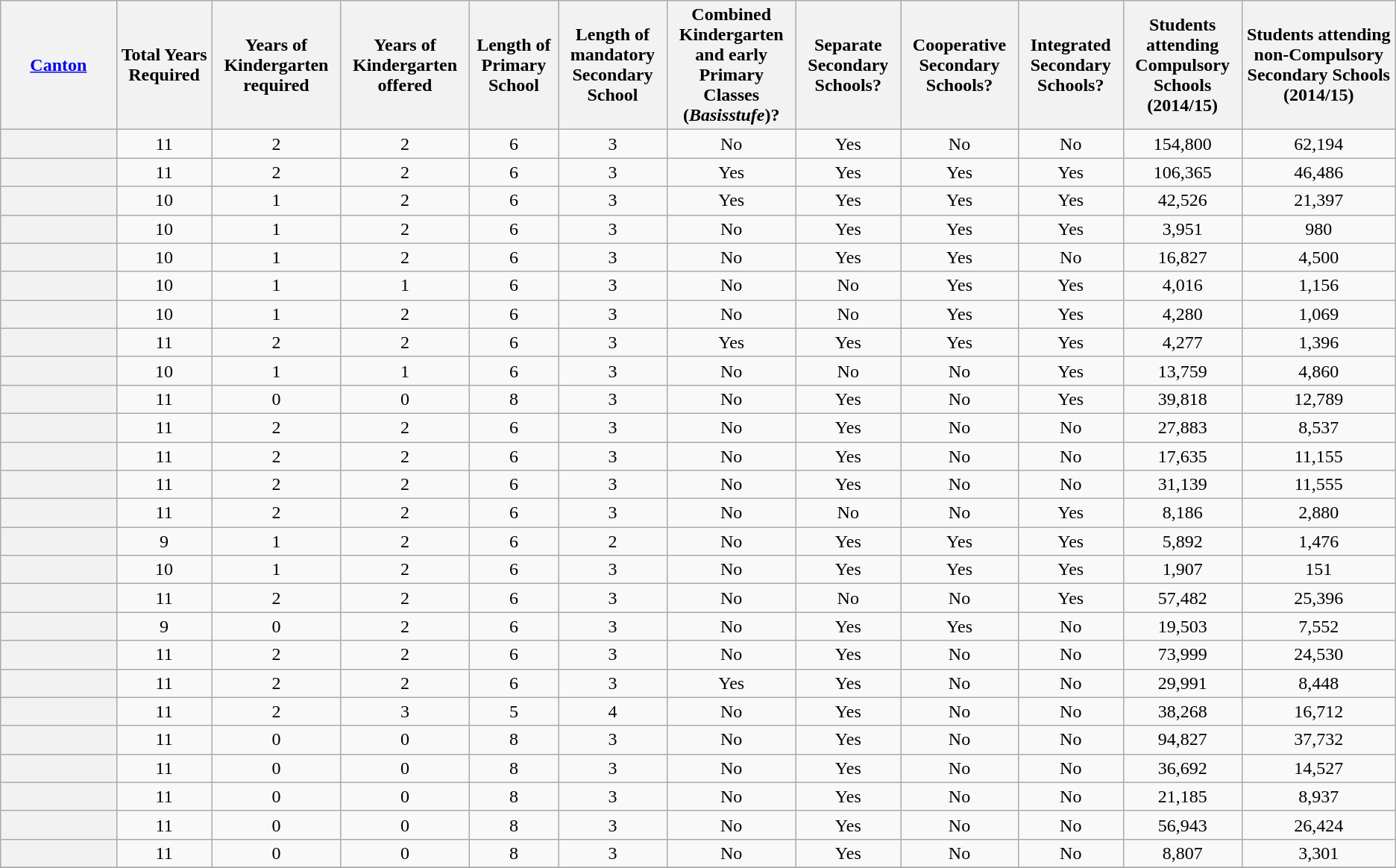<table class="wikitable sortable mw-collapsible">
<tr>
<th style="width:6%;"><a href='#'>Canton</a></th>
<th style="width:3%;">Total Years<br> Required</th>
<th style="width:3%;">Years of<br> Kindergarten	required</th>
<th style="width:3%;">Years of<br> Kindergarten	offered</th>
<th style="width:3%;">Length of Primary School</th>
<th style="width:3%;">Length of mandatory Secondary School</th>
<th style="width:3%;">Combined Kindergarten and early Primary Classes (<em>Basisstufe</em>)?</th>
<th style="width:3%;">Separate Secondary Schools?</th>
<th style="width:3%;">Cooperative Secondary Schools?</th>
<th style="width:3%;">Integrated Secondary Schools?</th>
<th style="width:3%;">Students attending Compulsory Schools (2014/15)</th>
<th style="width:3%;">Students attending non⁠-⁠Compulsory Secondary Schools (2014/15)</th>
</tr>
<tr>
<th style="text-align:center;"></th>
<td style="text-align:center;">11</td>
<td style="text-align:center;">2</td>
<td style="text-align:center;">2</td>
<td style="text-align:center;">6</td>
<td style="text-align:center;">3</td>
<td style="text-align:center;">No</td>
<td style="text-align:center;">Yes</td>
<td style="text-align:center;">No</td>
<td style="text-align:center;">No</td>
<td style="text-align:center;">154,800</td>
<td style="text-align:center;">62,194</td>
</tr>
<tr>
<th style="text-align:center;"></th>
<td style="text-align:center;">11</td>
<td style="text-align:center;">2</td>
<td style="text-align:center;">2</td>
<td style="text-align:center;">6</td>
<td style="text-align:center;">3</td>
<td style="text-align:center;">Yes</td>
<td style="text-align:center;">Yes</td>
<td style="text-align:center;">Yes</td>
<td style="text-align:center;">Yes</td>
<td style="text-align:center;">106,365</td>
<td style="text-align:center;">46,486</td>
</tr>
<tr>
<th style="text-align:center;"></th>
<td style="text-align:center;">10</td>
<td style="text-align:center;">1</td>
<td style="text-align:center;">2</td>
<td style="text-align:center;">6</td>
<td style="text-align:center;">3</td>
<td style="text-align:center;">Yes</td>
<td style="text-align:center;">Yes</td>
<td style="text-align:center;">Yes</td>
<td style="text-align:center;">Yes</td>
<td style="text-align:center;">42,526</td>
<td style="text-align:center;">21,397</td>
</tr>
<tr>
<th style="text-align:center;"></th>
<td style="text-align:center;">10</td>
<td style="text-align:center;">1</td>
<td style="text-align:center;">2</td>
<td style="text-align:center;">6</td>
<td style="text-align:center;">3</td>
<td style="text-align:center;">No</td>
<td style="text-align:center;">Yes</td>
<td style="text-align:center;">Yes</td>
<td style="text-align:center;">Yes</td>
<td style="text-align:center;">3,951</td>
<td style="text-align:center;">980</td>
</tr>
<tr>
<th style="text-align:center;"></th>
<td style="text-align:center;">10</td>
<td style="text-align:center;">1</td>
<td style="text-align:center;">2</td>
<td style="text-align:center;">6</td>
<td style="text-align:center;">3</td>
<td style="text-align:center;">No</td>
<td style="text-align:center;">Yes</td>
<td style="text-align:center;">Yes</td>
<td style="text-align:center;">No</td>
<td style="text-align:center;">16,827</td>
<td style="text-align:center;">4,500</td>
</tr>
<tr>
<th style="text-align:center;"></th>
<td style="text-align:center;">10</td>
<td style="text-align:center;">1</td>
<td style="text-align:center;">1</td>
<td style="text-align:center;">6</td>
<td style="text-align:center;">3</td>
<td style="text-align:center;">No</td>
<td style="text-align:center;">No</td>
<td style="text-align:center;">Yes</td>
<td style="text-align:center;">Yes</td>
<td style="text-align:center;">4,016</td>
<td style="text-align:center;">1,156</td>
</tr>
<tr>
<th style="text-align:center;"></th>
<td style="text-align:center;">10</td>
<td style="text-align:center;">1</td>
<td style="text-align:center;">2</td>
<td style="text-align:center;">6</td>
<td style="text-align:center;">3</td>
<td style="text-align:center;">No</td>
<td style="text-align:center;">No</td>
<td style="text-align:center;">Yes</td>
<td style="text-align:center;">Yes</td>
<td style="text-align:center;">4,280</td>
<td style="text-align:center;">1,069</td>
</tr>
<tr>
<th style="text-align:center;"></th>
<td style="text-align:center;">11</td>
<td style="text-align:center;">2</td>
<td style="text-align:center;">2</td>
<td style="text-align:center;">6</td>
<td style="text-align:center;">3</td>
<td style="text-align:center;">Yes</td>
<td style="text-align:center;">Yes</td>
<td style="text-align:center;">Yes</td>
<td style="text-align:center;">Yes</td>
<td style="text-align:center;">4,277</td>
<td style="text-align:center;">1,396</td>
</tr>
<tr>
<th style="text-align:center;"></th>
<td style="text-align:center;">10</td>
<td style="text-align:center;">1</td>
<td style="text-align:center;">1</td>
<td style="text-align:center;">6</td>
<td style="text-align:center;">3</td>
<td style="text-align:center;">No</td>
<td style="text-align:center;">No</td>
<td style="text-align:center;">No</td>
<td style="text-align:center;">Yes</td>
<td style="text-align:center;">13,759</td>
<td style="text-align:center;">4,860</td>
</tr>
<tr>
<th style="text-align:center;"></th>
<td style="text-align:center;">11</td>
<td style="text-align:center;">0</td>
<td style="text-align:center;">0</td>
<td style="text-align:center;">8</td>
<td style="text-align:center;">3</td>
<td style="text-align:center;">No</td>
<td style="text-align:center;">Yes</td>
<td style="text-align:center;">No</td>
<td style="text-align:center;">Yes</td>
<td style="text-align:center;">39,818</td>
<td style="text-align:center;">12,789</td>
</tr>
<tr>
<th style="text-align:center;"></th>
<td style="text-align:center;">11</td>
<td style="text-align:center;">2</td>
<td style="text-align:center;">2</td>
<td style="text-align:center;">6</td>
<td style="text-align:center;">3</td>
<td style="text-align:center;">No</td>
<td style="text-align:center;">Yes</td>
<td style="text-align:center;">No</td>
<td style="text-align:center;">No</td>
<td style="text-align:center;">27,883</td>
<td style="text-align:center;">8,537</td>
</tr>
<tr>
<th style="text-align:center;"></th>
<td style="text-align:center;">11</td>
<td style="text-align:center;">2</td>
<td style="text-align:center;">2</td>
<td style="text-align:center;">6</td>
<td style="text-align:center;">3</td>
<td style="text-align:center;">No</td>
<td style="text-align:center;">Yes</td>
<td style="text-align:center;">No</td>
<td style="text-align:center;">No</td>
<td style="text-align:center;">17,635</td>
<td style="text-align:center;">11,155</td>
</tr>
<tr>
<th style="text-align:center;"></th>
<td style="text-align:center;">11</td>
<td style="text-align:center;">2</td>
<td style="text-align:center;">2</td>
<td style="text-align:center;">6</td>
<td style="text-align:center;">3</td>
<td style="text-align:center;">No</td>
<td style="text-align:center;">Yes</td>
<td style="text-align:center;">No</td>
<td style="text-align:center;">No</td>
<td style="text-align:center;">31,139</td>
<td style="text-align:center;">11,555</td>
</tr>
<tr>
<th style="text-align:center;"></th>
<td style="text-align:center;">11</td>
<td style="text-align:center;">2</td>
<td style="text-align:center;">2</td>
<td style="text-align:center;">6</td>
<td style="text-align:center;">3</td>
<td style="text-align:center;">No</td>
<td style="text-align:center;">No</td>
<td style="text-align:center;">No</td>
<td style="text-align:center;">Yes</td>
<td style="text-align:center;">8,186</td>
<td style="text-align:center;">2,880</td>
</tr>
<tr>
<th style="text-align:center;"></th>
<td style="text-align:center;">9</td>
<td style="text-align:center;">1</td>
<td style="text-align:center;">2</td>
<td style="text-align:center;">6</td>
<td style="text-align:center;">2</td>
<td style="text-align:center;">No</td>
<td style="text-align:center;">Yes</td>
<td style="text-align:center;">Yes</td>
<td style="text-align:center;">Yes</td>
<td style="text-align:center;">5,892</td>
<td style="text-align:center;">1,476</td>
</tr>
<tr>
<th style="text-align:center;"></th>
<td style="text-align:center;">10</td>
<td style="text-align:center;">1</td>
<td style="text-align:center;">2</td>
<td style="text-align:center;">6</td>
<td style="text-align:center;">3</td>
<td style="text-align:center;">No</td>
<td style="text-align:center;">Yes</td>
<td style="text-align:center;">Yes</td>
<td style="text-align:center;">Yes</td>
<td style="text-align:center;">1,907</td>
<td style="text-align:center;">151</td>
</tr>
<tr>
<th style="text-align:center;"></th>
<td style="text-align:center;">11</td>
<td style="text-align:center;">2</td>
<td style="text-align:center;">2</td>
<td style="text-align:center;">6</td>
<td style="text-align:center;">3</td>
<td style="text-align:center;">No</td>
<td style="text-align:center;">No</td>
<td style="text-align:center;">No</td>
<td style="text-align:center;">Yes</td>
<td style="text-align:center;">57,482</td>
<td style="text-align:center;">25,396</td>
</tr>
<tr>
<th style="text-align:center;"></th>
<td style="text-align:center;">9</td>
<td style="text-align:center;">0</td>
<td style="text-align:center;">2</td>
<td style="text-align:center;">6</td>
<td style="text-align:center;">3</td>
<td style="text-align:center;">No</td>
<td style="text-align:center;">Yes</td>
<td style="text-align:center;">Yes</td>
<td style="text-align:center;">No</td>
<td style="text-align:center;">19,503</td>
<td style="text-align:center;">7,552</td>
</tr>
<tr>
<th style="text-align:center;"></th>
<td style="text-align:center;">11</td>
<td style="text-align:center;">2</td>
<td style="text-align:center;">2</td>
<td style="text-align:center;">6</td>
<td style="text-align:center;">3</td>
<td style="text-align:center;">No</td>
<td style="text-align:center;">Yes</td>
<td style="text-align:center;">No</td>
<td style="text-align:center;">No</td>
<td style="text-align:center;">73,999</td>
<td style="text-align:center;">24,530</td>
</tr>
<tr>
<th style="text-align:center;"></th>
<td style="text-align:center;">11</td>
<td style="text-align:center;">2</td>
<td style="text-align:center;">2</td>
<td style="text-align:center;">6</td>
<td style="text-align:center;">3</td>
<td style="text-align:center;">Yes</td>
<td style="text-align:center;">Yes</td>
<td style="text-align:center;">No</td>
<td style="text-align:center;">No</td>
<td style="text-align:center;">29,991</td>
<td style="text-align:center;">8,448</td>
</tr>
<tr>
<th style="text-align:center;"></th>
<td style="text-align:center;">11</td>
<td style="text-align:center;">2</td>
<td style="text-align:center;">3</td>
<td style="text-align:center;">5</td>
<td style="text-align:center;">4</td>
<td style="text-align:center;">No</td>
<td style="text-align:center;">Yes</td>
<td style="text-align:center;">No</td>
<td style="text-align:center;">No</td>
<td style="text-align:center;">38,268</td>
<td style="text-align:center;">16,712</td>
</tr>
<tr>
<th style="text-align:center;"></th>
<td style="text-align:center;">11</td>
<td style="text-align:center;">0</td>
<td style="text-align:center;">0</td>
<td style="text-align:center;">8</td>
<td style="text-align:center;">3</td>
<td style="text-align:center;">No</td>
<td style="text-align:center;">Yes</td>
<td style="text-align:center;">No</td>
<td style="text-align:center;">No</td>
<td style="text-align:center;">94,827</td>
<td style="text-align:center;">37,732</td>
</tr>
<tr>
<th style="text-align:center;"></th>
<td style="text-align:center;">11</td>
<td style="text-align:center;">0</td>
<td style="text-align:center;">0</td>
<td style="text-align:center;">8</td>
<td style="text-align:center;">3</td>
<td style="text-align:center;">No</td>
<td style="text-align:center;">Yes</td>
<td style="text-align:center;">No</td>
<td style="text-align:center;">No</td>
<td style="text-align:center;">36,692</td>
<td style="text-align:center;">14,527</td>
</tr>
<tr>
<th style="text-align:center;"></th>
<td style="text-align:center;">11</td>
<td style="text-align:center;">0</td>
<td style="text-align:center;">0</td>
<td style="text-align:center;">8</td>
<td style="text-align:center;">3</td>
<td style="text-align:center;">No</td>
<td style="text-align:center;">Yes</td>
<td style="text-align:center;">No</td>
<td style="text-align:center;">No</td>
<td style="text-align:center;">21,185</td>
<td style="text-align:center;">8,937</td>
</tr>
<tr>
<th style="text-align:center;"></th>
<td style="text-align:center;">11</td>
<td style="text-align:center;">0</td>
<td style="text-align:center;">0</td>
<td style="text-align:center;">8</td>
<td style="text-align:center;">3</td>
<td style="text-align:center;">No</td>
<td style="text-align:center;">Yes</td>
<td style="text-align:center;">No</td>
<td style="text-align:center;">No</td>
<td style="text-align:center;">56,943</td>
<td style="text-align:center;">26,424</td>
</tr>
<tr>
<th style="text-align:center;"></th>
<td style="text-align:center;">11</td>
<td style="text-align:center;">0</td>
<td style="text-align:center;">0</td>
<td style="text-align:center;">8</td>
<td style="text-align:center;">3</td>
<td style="text-align:center;">No</td>
<td style="text-align:center;">Yes</td>
<td style="text-align:center;">No</td>
<td style="text-align:center;">No</td>
<td style="text-align:center;">8,807</td>
<td style="text-align:center;">3,301</td>
</tr>
<tr>
</tr>
</table>
